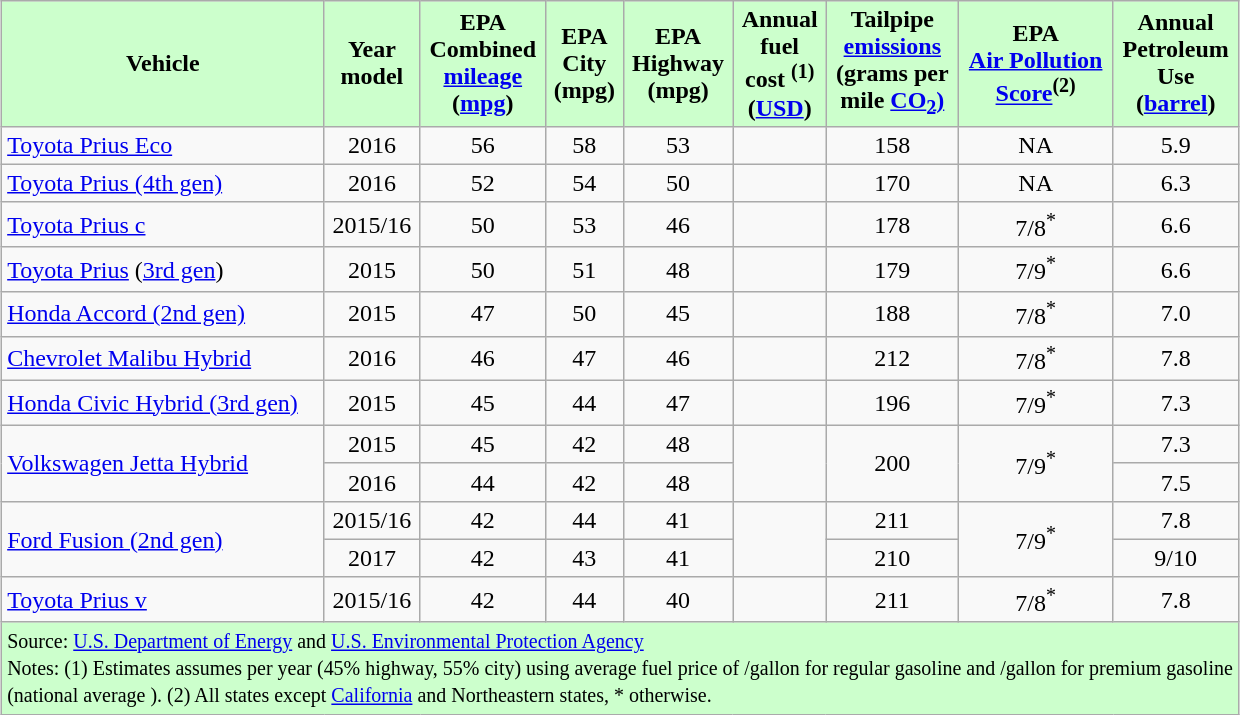<table class="sortable wikitable" style="margin: 1em auto 1em auto">
<tr>
<th style="background:#cfc;">Vehicle</th>
<th style="background:#cfc;">Year<br>model</th>
<th style="background:#cfc;">EPA<br> Combined <br><a href='#'>mileage</a><br>(<a href='#'>mpg</a>)</th>
<th style="background:#cfc;">EPA<br> City <br>(mpg)</th>
<th style="background:#cfc;">EPA<br> Highway<br>(mpg)</th>
<th style="background:#cfc;">Annual<br>fuel<br>cost <sup>(1)</sup><br>(<a href='#'>USD</a>)</th>
<th style="background:#cfc;">Tailpipe<br><a href='#'>emissions</a><br>(grams per <br>mile <a href='#'>CO<sub>2</sub>)</a></th>
<th style="background:#cfc;">EPA<br><a href='#'>Air Pollution<br> Score</a><sup>(2)</sup></th>
<th style="background:#cfc;">Annual<br>Petroleum<br> Use<br>(<a href='#'>barrel</a>)</th>
</tr>
<tr style="text-align:center;">
<td align=left><a href='#'>Toyota Prius Eco</a></td>
<td>2016</td>
<td>56</td>
<td>58</td>
<td>53</td>
<td></td>
<td>158</td>
<td>NA</td>
<td>5.9</td>
</tr>
<tr style="text-align:center;">
<td align=left><a href='#'>Toyota Prius (4th gen)</a></td>
<td>2016</td>
<td>52</td>
<td>54</td>
<td>50</td>
<td></td>
<td>170</td>
<td>NA</td>
<td>6.3</td>
</tr>
<tr style="text-align:center;">
<td align=left><a href='#'>Toyota Prius c</a></td>
<td>2015/16</td>
<td>50</td>
<td>53</td>
<td>46</td>
<td></td>
<td>178</td>
<td>7/8<sup>*</sup></td>
<td>6.6</td>
</tr>
<tr style="text-align:center;">
<td align=left><a href='#'>Toyota Prius</a> (<a href='#'>3rd gen</a>)</td>
<td>2015</td>
<td>50</td>
<td>51</td>
<td>48</td>
<td></td>
<td>179</td>
<td>7/9<sup>*</sup></td>
<td>6.6</td>
</tr>
<tr style="text-align:center;">
<td align=left><a href='#'>Honda Accord (2nd gen)</a></td>
<td>2015</td>
<td>47</td>
<td>50</td>
<td>45</td>
<td></td>
<td>188</td>
<td>7/8<sup>*</sup></td>
<td>7.0</td>
</tr>
<tr style="text-align:center;">
<td align=left><a href='#'>Chevrolet Malibu Hybrid</a></td>
<td>2016</td>
<td>46</td>
<td>47</td>
<td>46</td>
<td></td>
<td>212</td>
<td>7/8<sup>*</sup></td>
<td>7.8</td>
</tr>
<tr style="text-align:center;">
<td align=left><a href='#'>Honda Civic Hybrid (3rd gen)</a></td>
<td>2015</td>
<td>45</td>
<td>44</td>
<td>47</td>
<td></td>
<td>196</td>
<td>7/9<sup>*</sup></td>
<td>7.3</td>
</tr>
<tr style="text-align:center;">
<td align=left rowspan="2"><a href='#'>Volkswagen Jetta Hybrid</a></td>
<td>2015</td>
<td>45</td>
<td>42</td>
<td>48</td>
<td rowspan="2"></td>
<td rowspan="2">200</td>
<td rowspan="2">7/9<sup>*</sup></td>
<td>7.3</td>
</tr>
<tr style="text-align:center;">
<td>2016</td>
<td>44</td>
<td>42</td>
<td>48</td>
<td>7.5</td>
</tr>
<tr style="text-align:center;">
<td align=left rowspan="2"><a href='#'>Ford Fusion (2nd gen)</a></td>
<td>2015/16</td>
<td>42</td>
<td>44</td>
<td>41</td>
<td rowspan="2"></td>
<td>211</td>
<td rowspan="2">7/9<sup>*</sup></td>
<td>7.8</td>
</tr>
<tr style="text-align:center;">
<td>2017</td>
<td>42</td>
<td>43</td>
<td>41</td>
<td>210</td>
<td>9/10</td>
</tr>
<tr style="text-align:center;">
<td align=left><a href='#'>Toyota Prius v</a></td>
<td>2015/16</td>
<td>42</td>
<td>44</td>
<td>40</td>
<td></td>
<td>211</td>
<td>7/8<sup>*</sup></td>
<td>7.8</td>
</tr>
<tr>
<td colspan="9"  style="text-align:left; background:#cfc;"><small>Source: <a href='#'>U.S. Department of Energy</a> and <a href='#'>U.S. Environmental Protection Agency</a><br> Notes: (1) Estimates assumes  per year (45% highway, 55% city) using average fuel price of /gallon for regular gasoline and /gallon for premium gasoline<br> (national average ). (2) All states except <a href='#'>California</a> and Northeastern states, * otherwise.</small></td>
</tr>
</table>
